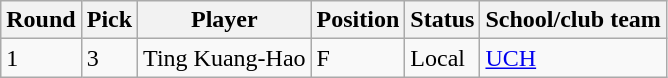<table class="wikitable">
<tr>
<th>Round</th>
<th>Pick</th>
<th>Player</th>
<th>Position</th>
<th>Status</th>
<th>School/club team</th>
</tr>
<tr>
<td>1</td>
<td>3</td>
<td>Ting Kuang-Hao</td>
<td>F</td>
<td>Local</td>
<td><a href='#'>UCH</a></td>
</tr>
</table>
